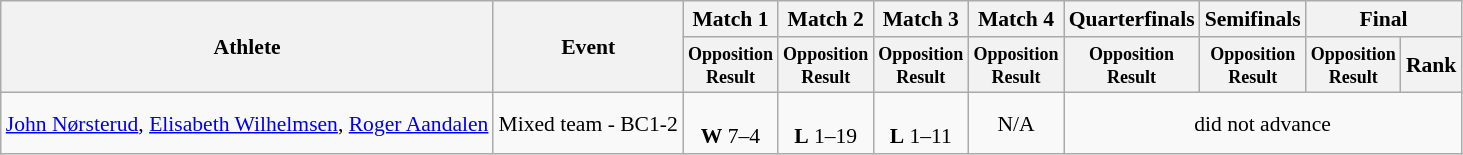<table class=wikitable style="font-size:90%">
<tr>
<th rowspan="2">Athlete</th>
<th rowspan="2">Event</th>
<th>Match 1</th>
<th>Match 2</th>
<th>Match 3</th>
<th>Match 4</th>
<th>Quarterfinals</th>
<th>Semifinals</th>
<th colspan="2">Final</th>
</tr>
<tr>
<th style="line-height:1em"><small>Opposition<br>Result</small></th>
<th style="line-height:1em"><small>Opposition<br>Result</small></th>
<th style="line-height:1em"><small>Opposition<br>Result</small></th>
<th style="line-height:1em"><small>Opposition<br>Result</small></th>
<th style="line-height:1em"><small>Opposition<br>Result</small></th>
<th style="line-height:1em"><small>Opposition<br>Result</small></th>
<th style="line-height:1em"><small>Opposition<br>Result</small></th>
<th>Rank</th>
</tr>
<tr>
<td><a href='#'>John Nørsterud</a>, <a href='#'>Elisabeth Wilhelmsen</a>, <a href='#'>Roger Aandalen</a></td>
<td>Mixed team - BC1-2</td>
<td align="center"><br> <strong>W</strong> 7–4</td>
<td align="center"><br> <strong>L</strong> 1–19</td>
<td align="center"><br> <strong>L</strong> 1–11</td>
<td align="center">N/A</td>
<td align="center" colspan=4>did not advance</td>
</tr>
</table>
